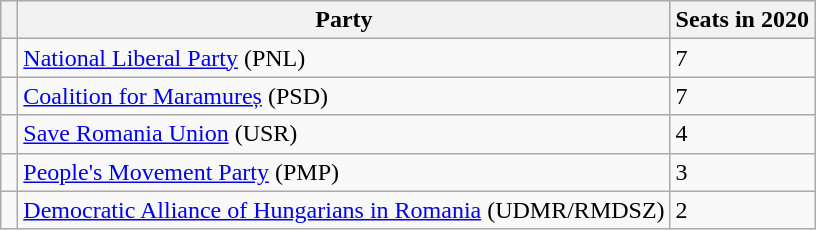<table class="wikitable">
<tr>
<th></th>
<th>Party</th>
<th>Seats in 2020</th>
</tr>
<tr>
<td>  </td>
<td><a href='#'>National Liberal Party</a> (PNL)</td>
<td>7</td>
</tr>
<tr>
<td>  </td>
<td><a href='#'>Coalition for Maramureș</a> (PSD)</td>
<td>7</td>
</tr>
<tr>
<td>  </td>
<td><a href='#'>Save Romania Union</a> (USR)</td>
<td>4</td>
</tr>
<tr>
<td>  </td>
<td><a href='#'>People's Movement Party</a> (PMP)</td>
<td>3</td>
</tr>
<tr>
<td>  </td>
<td><a href='#'>Democratic Alliance of Hungarians in Romania</a> (UDMR/RMDSZ)</td>
<td>2</td>
</tr>
</table>
